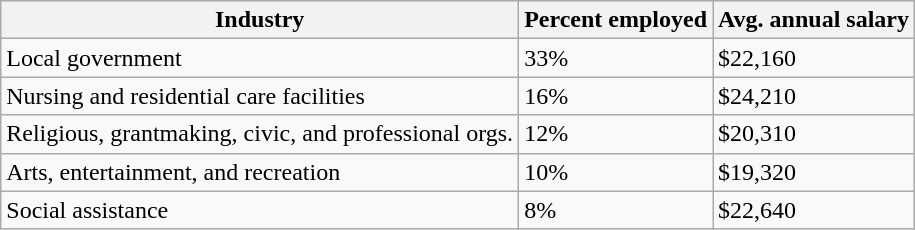<table class="wikitable">
<tr>
<th>Industry</th>
<th>Percent employed</th>
<th>Avg. annual salary</th>
</tr>
<tr>
<td>Local government</td>
<td>33%</td>
<td>$22,160</td>
</tr>
<tr>
<td>Nursing and residential care facilities</td>
<td>16%</td>
<td>$24,210</td>
</tr>
<tr>
<td>Religious, grantmaking, civic, and professional orgs.</td>
<td>12%</td>
<td>$20,310</td>
</tr>
<tr>
<td>Arts, entertainment, and recreation</td>
<td>10%</td>
<td>$19,320</td>
</tr>
<tr>
<td>Social assistance</td>
<td>8%</td>
<td>$22,640</td>
</tr>
</table>
